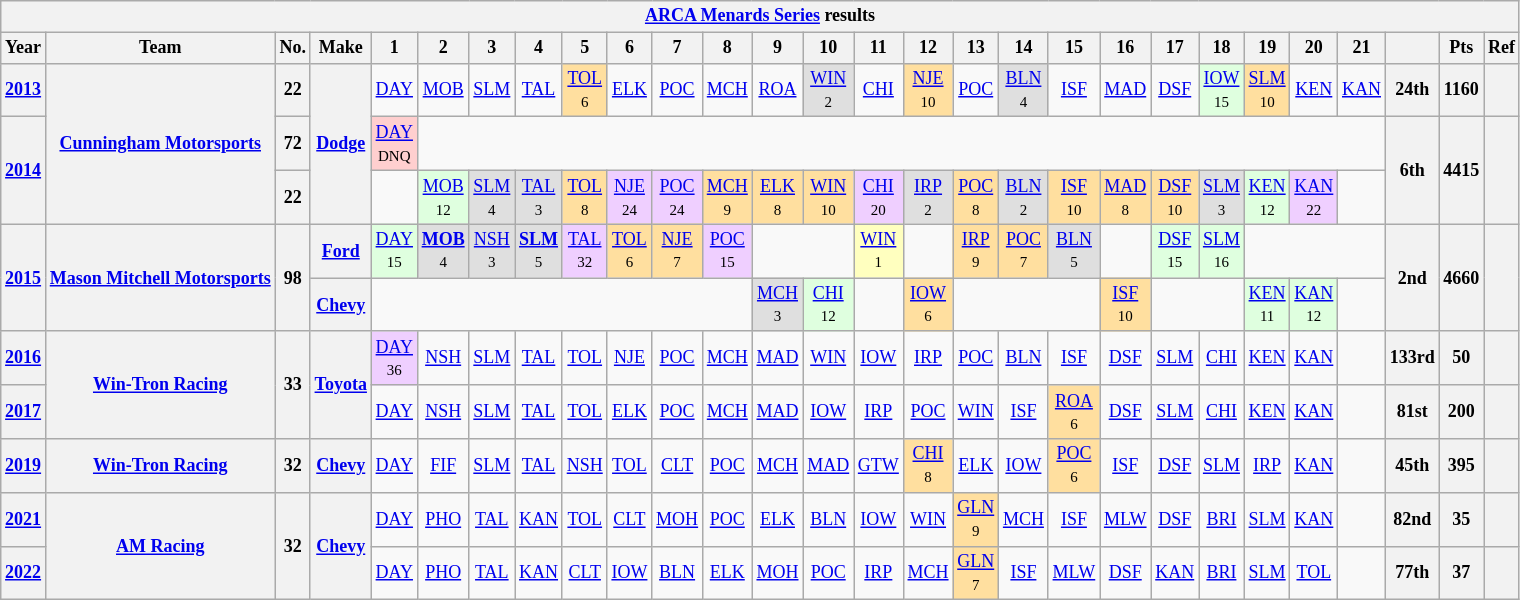<table class="wikitable" style="text-align:center; font-size:75%">
<tr>
<th colspan=45><a href='#'>ARCA Menards Series</a> results</th>
</tr>
<tr>
<th>Year</th>
<th>Team</th>
<th>No.</th>
<th>Make</th>
<th>1</th>
<th>2</th>
<th>3</th>
<th>4</th>
<th>5</th>
<th>6</th>
<th>7</th>
<th>8</th>
<th>9</th>
<th>10</th>
<th>11</th>
<th>12</th>
<th>13</th>
<th>14</th>
<th>15</th>
<th>16</th>
<th>17</th>
<th>18</th>
<th>19</th>
<th>20</th>
<th>21</th>
<th></th>
<th>Pts</th>
<th>Ref</th>
</tr>
<tr>
<th><a href='#'>2013</a></th>
<th rowspan=3><a href='#'>Cunningham Motorsports</a></th>
<th>22</th>
<th rowspan=3><a href='#'>Dodge</a></th>
<td><a href='#'>DAY</a></td>
<td><a href='#'>MOB</a></td>
<td><a href='#'>SLM</a></td>
<td><a href='#'>TAL</a></td>
<td style="background:#FFDF9F;"><a href='#'>TOL</a><br><small>6</small></td>
<td><a href='#'>ELK</a></td>
<td><a href='#'>POC</a></td>
<td><a href='#'>MCH</a></td>
<td><a href='#'>ROA</a></td>
<td style="background:#DFDFDF;"><a href='#'>WIN</a><br><small>2</small></td>
<td><a href='#'>CHI</a></td>
<td style="background:#FFDF9F;"><a href='#'>NJE</a><br><small>10</small></td>
<td><a href='#'>POC</a></td>
<td style="background:#DFDFDF;"><a href='#'>BLN</a><br><small>4</small></td>
<td><a href='#'>ISF</a></td>
<td><a href='#'>MAD</a></td>
<td><a href='#'>DSF</a></td>
<td style="background:#DFFFDF;"><a href='#'>IOW</a><br><small>15</small></td>
<td style="background:#FFDF9F;"><a href='#'>SLM</a><br><small>10</small></td>
<td><a href='#'>KEN</a></td>
<td><a href='#'>KAN</a></td>
<th>24th</th>
<th>1160</th>
<th></th>
</tr>
<tr>
<th rowspan=2><a href='#'>2014</a></th>
<th>72</th>
<td style="background:#FFCFCF;"><a href='#'>DAY</a><br><small>DNQ</small></td>
<td colspan=20></td>
<th rowspan=2>6th</th>
<th rowspan=2>4415</th>
<th rowspan=2></th>
</tr>
<tr>
<th>22</th>
<td></td>
<td style="background:#DFFFDF;"><a href='#'>MOB</a><br><small>12</small></td>
<td style="background:#DFDFDF;"><a href='#'>SLM</a><br><small>4</small></td>
<td style="background:#DFDFDF;"><a href='#'>TAL</a><br><small>3</small></td>
<td style="background:#FFDF9F;"><a href='#'>TOL</a><br><small>8</small></td>
<td style="background:#EFCFFF;"><a href='#'>NJE</a><br><small>24</small></td>
<td style="background:#EFCFFF;"><a href='#'>POC</a><br><small>24</small></td>
<td style="background:#FFDF9F;"><a href='#'>MCH</a><br><small>9</small></td>
<td style="background:#FFDF9F;"><a href='#'>ELK</a><br><small>8</small></td>
<td style="background:#FFDF9F;"><a href='#'>WIN</a><br><small>10</small></td>
<td style="background:#EFCFFF;"><a href='#'>CHI</a><br><small>20</small></td>
<td style="background:#DFDFDF;"><a href='#'>IRP</a><br><small>2</small></td>
<td style="background:#FFDF9F;"><a href='#'>POC</a><br><small>8</small></td>
<td style="background:#DFDFDF;"><a href='#'>BLN</a><br><small>2</small></td>
<td style="background:#FFDF9F;"><a href='#'>ISF</a><br><small>10</small></td>
<td style="background:#FFDF9F;"><a href='#'>MAD</a><br><small>8</small></td>
<td style="background:#FFDF9F;"><a href='#'>DSF</a><br><small>10</small></td>
<td style="background:#DFDFDF;"><a href='#'>SLM</a><br><small>3</small></td>
<td style="background:#DFFFDF;"><a href='#'>KEN</a><br><small>12</small></td>
<td style="background:#EFCFFF;"><a href='#'>KAN</a><br><small>22</small></td>
<td></td>
</tr>
<tr>
<th rowspan=2><a href='#'>2015</a></th>
<th rowspan=2><a href='#'>Mason Mitchell Motorsports</a></th>
<th rowspan=2>98</th>
<th><a href='#'>Ford</a></th>
<td style="background:#DFFFDF;"><a href='#'>DAY</a><br><small>15</small></td>
<td style="background:#DFDFDF;"><strong><a href='#'>MOB</a></strong><br><small>4</small></td>
<td style="background:#DFDFDF;"><a href='#'>NSH</a><br><small>3</small></td>
<td style="background:#DFDFDF;"><strong><a href='#'>SLM</a></strong><br><small>5</small></td>
<td style="background:#EFCFFF;"><a href='#'>TAL</a><br><small>32</small></td>
<td style="background:#FFDF9F;"><a href='#'>TOL</a><br><small>6</small></td>
<td style="background:#FFDF9F;"><a href='#'>NJE</a><br><small>7</small></td>
<td style="background:#EFCFFF;"><a href='#'>POC</a><br><small>15</small></td>
<td colspan=2></td>
<td style="background:#FFFFBF;"><a href='#'>WIN</a><br><small>1</small></td>
<td></td>
<td style="background:#FFDF9F;"><a href='#'>IRP</a><br><small>9</small></td>
<td style="background:#FFDF9F;"><a href='#'>POC</a><br><small>7</small></td>
<td style="background:#DFDFDF;"><a href='#'>BLN</a><br><small>5</small></td>
<td></td>
<td style="background:#DFFFDF;"><a href='#'>DSF</a><br><small>15</small></td>
<td style="background:#DFFFDF;"><a href='#'>SLM</a><br><small>16</small></td>
<td colspan=3></td>
<th rowspan=2>2nd</th>
<th rowspan=2>4660</th>
<th rowspan=2></th>
</tr>
<tr>
<th><a href='#'>Chevy</a></th>
<td colspan=8></td>
<td style="background:#DFDFDF;"><a href='#'>MCH</a><br><small>3</small></td>
<td style="background:#DFFFDF;"><a href='#'>CHI</a><br><small>12</small></td>
<td></td>
<td style="background:#FFDF9F;"><a href='#'>IOW</a><br><small>6</small></td>
<td colspan=3></td>
<td style="background:#FFDF9F;"><a href='#'>ISF</a><br><small>10</small></td>
<td colspan=2></td>
<td style="background:#DFFFDF;"><a href='#'>KEN</a><br><small>11</small></td>
<td style="background:#DFFFDF;"><a href='#'>KAN</a><br><small>12</small></td>
<td></td>
</tr>
<tr>
<th><a href='#'>2016</a></th>
<th rowspan=2><a href='#'>Win-Tron Racing</a></th>
<th rowspan=2>33</th>
<th rowspan=2><a href='#'>Toyota</a></th>
<td style="background:#EFCFFF;"><a href='#'>DAY</a><br><small>36</small></td>
<td><a href='#'>NSH</a></td>
<td><a href='#'>SLM</a></td>
<td><a href='#'>TAL</a></td>
<td><a href='#'>TOL</a></td>
<td><a href='#'>NJE</a></td>
<td><a href='#'>POC</a></td>
<td><a href='#'>MCH</a></td>
<td><a href='#'>MAD</a></td>
<td><a href='#'>WIN</a></td>
<td><a href='#'>IOW</a></td>
<td><a href='#'>IRP</a></td>
<td><a href='#'>POC</a></td>
<td><a href='#'>BLN</a></td>
<td><a href='#'>ISF</a></td>
<td><a href='#'>DSF</a></td>
<td><a href='#'>SLM</a></td>
<td><a href='#'>CHI</a></td>
<td><a href='#'>KEN</a></td>
<td><a href='#'>KAN</a></td>
<td></td>
<th>133rd</th>
<th>50</th>
<th></th>
</tr>
<tr>
<th><a href='#'>2017</a></th>
<td><a href='#'>DAY</a></td>
<td><a href='#'>NSH</a></td>
<td><a href='#'>SLM</a></td>
<td><a href='#'>TAL</a></td>
<td><a href='#'>TOL</a></td>
<td><a href='#'>ELK</a></td>
<td><a href='#'>POC</a></td>
<td><a href='#'>MCH</a></td>
<td><a href='#'>MAD</a></td>
<td><a href='#'>IOW</a></td>
<td><a href='#'>IRP</a></td>
<td><a href='#'>POC</a></td>
<td><a href='#'>WIN</a></td>
<td><a href='#'>ISF</a></td>
<td style="background:#FFDF9F;"><a href='#'>ROA</a><br><small>6</small></td>
<td><a href='#'>DSF</a></td>
<td><a href='#'>SLM</a></td>
<td><a href='#'>CHI</a></td>
<td><a href='#'>KEN</a></td>
<td><a href='#'>KAN</a></td>
<td colspan=1></td>
<th>81st</th>
<th>200</th>
<th></th>
</tr>
<tr>
<th><a href='#'>2019</a></th>
<th><a href='#'>Win-Tron Racing</a></th>
<th>32</th>
<th><a href='#'>Chevy</a></th>
<td><a href='#'>DAY</a></td>
<td><a href='#'>FIF</a></td>
<td><a href='#'>SLM</a></td>
<td><a href='#'>TAL</a></td>
<td><a href='#'>NSH</a></td>
<td><a href='#'>TOL</a></td>
<td><a href='#'>CLT</a></td>
<td><a href='#'>POC</a></td>
<td><a href='#'>MCH</a></td>
<td><a href='#'>MAD</a></td>
<td><a href='#'>GTW</a></td>
<td style="background:#FFDF9F;"><a href='#'>CHI</a><br><small>8</small></td>
<td><a href='#'>ELK</a></td>
<td><a href='#'>IOW</a></td>
<td style="background:#FFDF9F;"><a href='#'>POC</a><br><small>6</small></td>
<td><a href='#'>ISF</a></td>
<td><a href='#'>DSF</a></td>
<td><a href='#'>SLM</a></td>
<td><a href='#'>IRP</a></td>
<td><a href='#'>KAN</a></td>
<td></td>
<th>45th</th>
<th>395</th>
<th></th>
</tr>
<tr>
<th><a href='#'>2021</a></th>
<th rowspan=2><a href='#'>AM Racing</a></th>
<th rowspan=2>32</th>
<th rowspan=2><a href='#'>Chevy</a></th>
<td><a href='#'>DAY</a></td>
<td><a href='#'>PHO</a></td>
<td><a href='#'>TAL</a></td>
<td><a href='#'>KAN</a></td>
<td><a href='#'>TOL</a></td>
<td><a href='#'>CLT</a></td>
<td><a href='#'>MOH</a></td>
<td><a href='#'>POC</a></td>
<td><a href='#'>ELK</a></td>
<td><a href='#'>BLN</a></td>
<td><a href='#'>IOW</a></td>
<td><a href='#'>WIN</a></td>
<td style="background:#FFDF9F;"><a href='#'>GLN</a><br><small>9</small></td>
<td><a href='#'>MCH</a></td>
<td><a href='#'>ISF</a></td>
<td><a href='#'>MLW</a></td>
<td><a href='#'>DSF</a></td>
<td><a href='#'>BRI</a></td>
<td><a href='#'>SLM</a></td>
<td><a href='#'>KAN</a></td>
<td></td>
<th>82nd</th>
<th>35</th>
<th></th>
</tr>
<tr>
<th><a href='#'>2022</a></th>
<td><a href='#'>DAY</a></td>
<td><a href='#'>PHO</a></td>
<td><a href='#'>TAL</a></td>
<td><a href='#'>KAN</a></td>
<td><a href='#'>CLT</a></td>
<td><a href='#'>IOW</a></td>
<td><a href='#'>BLN</a></td>
<td><a href='#'>ELK</a></td>
<td><a href='#'>MOH</a></td>
<td><a href='#'>POC</a></td>
<td><a href='#'>IRP</a></td>
<td><a href='#'>MCH</a></td>
<td style="background:#FFDF9F;"><a href='#'>GLN</a><br><small>7</small></td>
<td><a href='#'>ISF</a></td>
<td><a href='#'>MLW</a></td>
<td><a href='#'>DSF</a></td>
<td><a href='#'>KAN</a></td>
<td><a href='#'>BRI</a></td>
<td><a href='#'>SLM</a></td>
<td><a href='#'>TOL</a></td>
<td></td>
<th>77th</th>
<th>37</th>
<th></th>
</tr>
</table>
